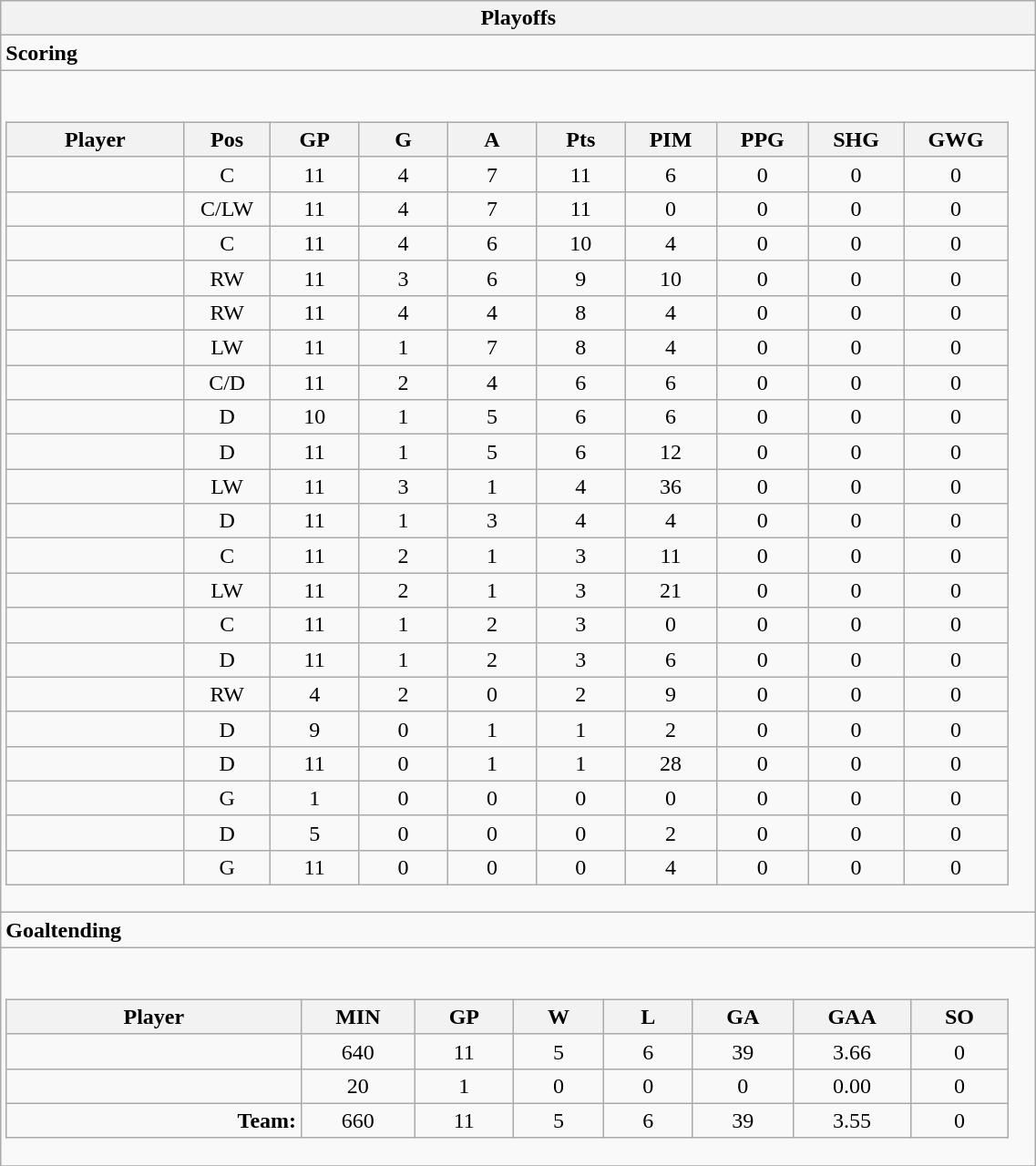<table class="wikitable collapsible " width="60%" border="1">
<tr>
<th>Playoffs</th>
</tr>
<tr>
<td class="tocccolors"><strong>Scoring</strong></td>
</tr>
<tr>
<td><br><table class="wikitable sortable">
<tr ALIGN="center">
<th bgcolor="#DDDDFF" width="10%">Player</th>
<th bgcolor="#DDDDFF" width="3%" title="Position">Pos</th>
<th bgcolor="#DDDDFF" width="5%" title="Games played">GP</th>
<th bgcolor="#DDDDFF" width="5%" title="Goals">G</th>
<th bgcolor="#DDDDFF" width="5%" title="Assists">A</th>
<th bgcolor="#DDDDFF" width="5%" title="Points">Pts</th>
<th bgcolor="#DDDDFF" width="5%" title="Penalties in Minutes">PIM</th>
<th bgcolor="#DDDDFF" width="5%" title="Power play goals">PPG</th>
<th bgcolor="#DDDDFF" width="5%" title="Short-handed goals">SHG</th>
<th bgcolor="#DDDDFF" width="5%" title="Game-winning goals">GWG</th>
</tr>
<tr align="center">
<td align="right"></td>
<td>C</td>
<td>11</td>
<td>4</td>
<td>7</td>
<td>11</td>
<td>6</td>
<td>0</td>
<td>0</td>
<td>0</td>
</tr>
<tr align="center">
<td align="right"></td>
<td>C/LW</td>
<td>11</td>
<td>4</td>
<td>7</td>
<td>11</td>
<td>0</td>
<td>0</td>
<td>0</td>
<td>0</td>
</tr>
<tr align="center">
<td align="right"></td>
<td>C</td>
<td>11</td>
<td>4</td>
<td>6</td>
<td>10</td>
<td>4</td>
<td>0</td>
<td>0</td>
<td>0</td>
</tr>
<tr align="center">
<td align="right"></td>
<td>RW</td>
<td>11</td>
<td>3</td>
<td>6</td>
<td>9</td>
<td>10</td>
<td>0</td>
<td>0</td>
<td>0</td>
</tr>
<tr align="center">
<td align="right"></td>
<td>RW</td>
<td>11</td>
<td>4</td>
<td>4</td>
<td>8</td>
<td>4</td>
<td>0</td>
<td>0</td>
<td>0</td>
</tr>
<tr align="center">
<td align="right"></td>
<td>LW</td>
<td>11</td>
<td>1</td>
<td>7</td>
<td>8</td>
<td>4</td>
<td>0</td>
<td>0</td>
<td>0</td>
</tr>
<tr align="center">
<td align="right"></td>
<td>C/D</td>
<td>11</td>
<td>2</td>
<td>4</td>
<td>6</td>
<td>6</td>
<td>0</td>
<td>0</td>
<td>0</td>
</tr>
<tr align="center">
<td align="right"></td>
<td>D</td>
<td>10</td>
<td>1</td>
<td>5</td>
<td>6</td>
<td>6</td>
<td>0</td>
<td>0</td>
<td>0</td>
</tr>
<tr align="center">
<td align="right"></td>
<td>D</td>
<td>11</td>
<td>1</td>
<td>5</td>
<td>6</td>
<td>12</td>
<td>0</td>
<td>0</td>
<td>0</td>
</tr>
<tr align="center">
<td align="right"></td>
<td>LW</td>
<td>11</td>
<td>3</td>
<td>1</td>
<td>4</td>
<td>36</td>
<td>0</td>
<td>0</td>
<td>0</td>
</tr>
<tr align="center">
<td align="right"></td>
<td>D</td>
<td>11</td>
<td>1</td>
<td>3</td>
<td>4</td>
<td>4</td>
<td>0</td>
<td>0</td>
<td>0</td>
</tr>
<tr align="center">
<td align="right"></td>
<td>C</td>
<td>11</td>
<td>2</td>
<td>1</td>
<td>3</td>
<td>11</td>
<td>0</td>
<td>0</td>
<td>0</td>
</tr>
<tr align="center">
<td align="right"></td>
<td>LW</td>
<td>11</td>
<td>2</td>
<td>1</td>
<td>3</td>
<td>21</td>
<td>0</td>
<td>0</td>
<td>0</td>
</tr>
<tr align="center">
<td align="right"></td>
<td>C</td>
<td>11</td>
<td>1</td>
<td>2</td>
<td>3</td>
<td>0</td>
<td>0</td>
<td>0</td>
<td>0</td>
</tr>
<tr align="center">
<td align="right"></td>
<td>D</td>
<td>11</td>
<td>1</td>
<td>2</td>
<td>3</td>
<td>6</td>
<td>0</td>
<td>0</td>
<td>0</td>
</tr>
<tr align="center">
<td align="right"></td>
<td>RW</td>
<td>4</td>
<td>2</td>
<td>0</td>
<td>2</td>
<td>9</td>
<td>0</td>
<td>0</td>
<td>0</td>
</tr>
<tr align="center">
<td align="right"></td>
<td>D</td>
<td>9</td>
<td>0</td>
<td>1</td>
<td>1</td>
<td>2</td>
<td>0</td>
<td>0</td>
<td>0</td>
</tr>
<tr align="center">
<td align="right"></td>
<td>D</td>
<td>11</td>
<td>0</td>
<td>1</td>
<td>1</td>
<td>28</td>
<td>0</td>
<td>0</td>
<td>0</td>
</tr>
<tr align="center">
<td align="right"></td>
<td>G</td>
<td>1</td>
<td>0</td>
<td>0</td>
<td>0</td>
<td>0</td>
<td>0</td>
<td>0</td>
<td>0</td>
</tr>
<tr align="center">
<td align="right"></td>
<td>D</td>
<td>5</td>
<td>0</td>
<td>0</td>
<td>0</td>
<td>2</td>
<td>0</td>
<td>0</td>
<td>0</td>
</tr>
<tr align="center">
<td align="right"></td>
<td>G</td>
<td>11</td>
<td>0</td>
<td>0</td>
<td>0</td>
<td>4</td>
<td>0</td>
<td>0</td>
<td>0</td>
</tr>
</table>
</td>
</tr>
<tr>
<td class="toccolors"><strong>Goaltending</strong></td>
</tr>
<tr>
<td><br><table class="wikitable sortable">
<tr>
<th bgcolor="#DDDDFF" width="10%">Player</th>
<th width="3%" bgcolor="#DDDDFF" title="Minutes played">MIN</th>
<th width="3%" bgcolor="#DDDDFF" title="Games played in">GP</th>
<th width="3%" bgcolor="#DDDDFF" title="Wins">W</th>
<th width="3%" bgcolor="#DDDDFF"title="Losses">L</th>
<th width="3%" bgcolor="#DDDDFF" title="Goals against">GA</th>
<th width="3%" bgcolor="#DDDDFF" title="Goals against average">GAA</th>
<th width="3%" bgcolor="#DDDDFF" title="Shut-outs">SO</th>
</tr>
<tr align="center">
<td align="right"></td>
<td>640</td>
<td>11</td>
<td>5</td>
<td>6</td>
<td>39</td>
<td>3.66</td>
<td>0</td>
</tr>
<tr align="center">
<td align="right"></td>
<td>20</td>
<td>1</td>
<td>0</td>
<td>0</td>
<td>0</td>
<td>0.00</td>
<td>0</td>
</tr>
<tr align="center">
<td align="right"><strong>Team:</strong></td>
<td>660</td>
<td>11</td>
<td>5</td>
<td>6</td>
<td>39</td>
<td>3.55</td>
<td>0</td>
</tr>
</table>
</td>
</tr>
<tr>
</tr>
</table>
